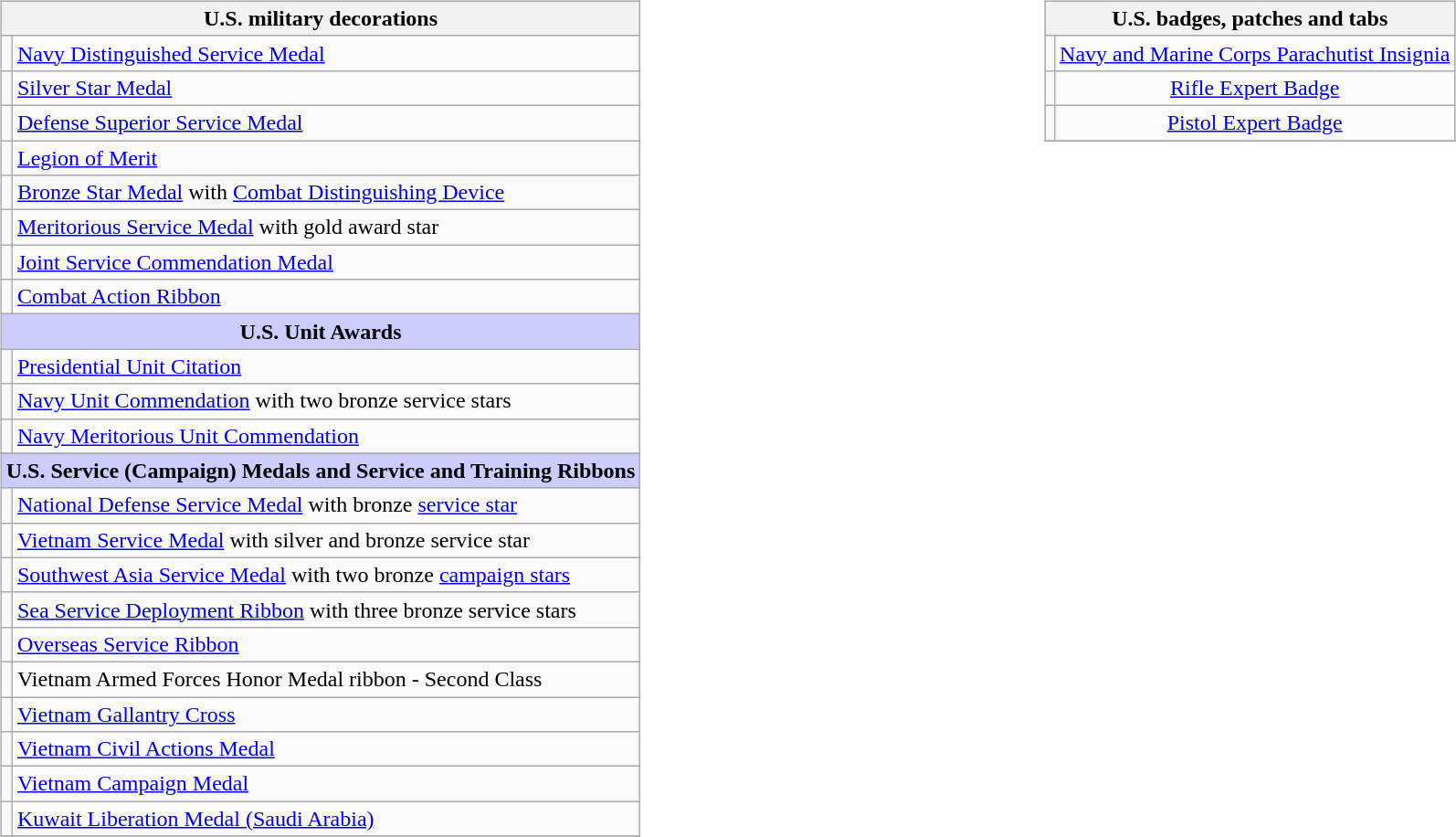<table style="width:100%;">
<tr>
<td valign="top"><br><table class="wikitable">
<tr style="background:#ccf; text-align:center;">
<th colspan="2">U.S. military decorations</th>
</tr>
<tr>
<td></td>
<td><a href='#'>Navy Distinguished Service Medal</a></td>
</tr>
<tr>
<td></td>
<td><a href='#'>Silver Star Medal</a></td>
</tr>
<tr>
<td></td>
<td><a href='#'>Defense Superior Service Medal</a></td>
</tr>
<tr>
<td></td>
<td><a href='#'>Legion of Merit</a></td>
</tr>
<tr>
<td></td>
<td><a href='#'>Bronze Star Medal</a> with <a href='#'>Combat Distinguishing Device</a></td>
</tr>
<tr>
<td></td>
<td><a href='#'>Meritorious Service Medal</a> with gold award star</td>
</tr>
<tr>
<td></td>
<td><a href='#'>Joint Service Commendation Medal</a></td>
</tr>
<tr>
<td></td>
<td><a href='#'>Combat Action Ribbon</a></td>
</tr>
<tr style="background:#ccf; text-align:center;">
<td colspan=2><strong>U.S. Unit Awards</strong></td>
</tr>
<tr>
<td></td>
<td><a href='#'>Presidential Unit Citation</a></td>
</tr>
<tr>
<td></td>
<td><a href='#'>Navy Unit Commendation</a> with two bronze service stars</td>
</tr>
<tr>
<td></td>
<td><a href='#'>Navy Meritorious Unit Commendation</a></td>
</tr>
<tr>
</tr>
<tr style="background:#ccf; text-align:center;">
<td colspan=2><strong>U.S. Service (Campaign) Medals and Service and Training Ribbons</strong></td>
</tr>
<tr>
<td></td>
<td><a href='#'>National Defense Service Medal</a> with bronze <a href='#'>service star</a></td>
</tr>
<tr>
<td></td>
<td><a href='#'>Vietnam Service Medal</a> with silver and bronze service star</td>
</tr>
<tr>
<td></td>
<td><a href='#'>Southwest Asia Service Medal</a> with two bronze <a href='#'>campaign stars</a></td>
</tr>
<tr>
<td></td>
<td><a href='#'>Sea Service Deployment Ribbon</a> with three bronze service stars</td>
</tr>
<tr>
<td></td>
<td><a href='#'>Overseas Service Ribbon</a></td>
</tr>
<tr>
<td></td>
<td>Vietnam Armed Forces Honor Medal ribbon - Second Class</td>
</tr>
<tr>
<td></td>
<td><a href='#'>Vietnam Gallantry Cross</a></td>
</tr>
<tr>
<td></td>
<td><a href='#'>Vietnam Civil Actions Medal</a></td>
</tr>
<tr>
<td></td>
<td><a href='#'>Vietnam Campaign Medal</a></td>
</tr>
<tr>
<td></td>
<td><a href='#'>Kuwait Liberation Medal (Saudi Arabia)</a></td>
</tr>
<tr>
</tr>
</table>
</td>
<td valign="top"><br><table class="wikitable">
<tr style="background:#ccf; text-align:center;">
<th colspan="2">U.S. badges, patches and tabs</th>
</tr>
<tr>
<td align=center></td>
<td align=center><a href='#'>Navy and Marine Corps Parachutist Insignia</a></td>
</tr>
<tr>
<td align=center></td>
<td align=center><a href='#'>Rifle Expert Badge</a></td>
</tr>
<tr>
<td align=center></td>
<td align=center><a href='#'>Pistol Expert Badge</a></td>
</tr>
<tr>
</tr>
<tr>
</tr>
<tr>
</tr>
</table>
</td>
</tr>
</table>
